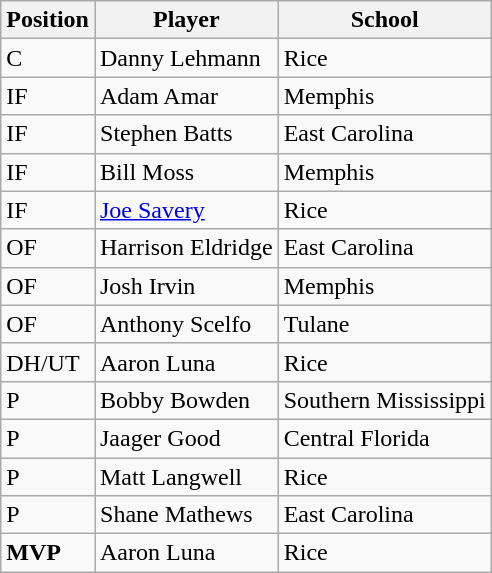<table class="wikitable">
<tr>
<th>Position</th>
<th>Player</th>
<th>School</th>
</tr>
<tr>
<td>C</td>
<td>Danny Lehmann</td>
<td>Rice</td>
</tr>
<tr>
<td>IF</td>
<td>Adam Amar</td>
<td>Memphis</td>
</tr>
<tr>
<td>IF</td>
<td>Stephen Batts</td>
<td>East Carolina</td>
</tr>
<tr>
<td>IF</td>
<td>Bill Moss</td>
<td>Memphis</td>
</tr>
<tr>
<td>IF</td>
<td><a href='#'>Joe Savery</a></td>
<td>Rice</td>
</tr>
<tr>
<td>OF</td>
<td>Harrison Eldridge</td>
<td>East Carolina</td>
</tr>
<tr>
<td>OF</td>
<td>Josh Irvin</td>
<td>Memphis</td>
</tr>
<tr>
<td>OF</td>
<td>Anthony Scelfo</td>
<td>Tulane</td>
</tr>
<tr>
<td>DH/UT</td>
<td>Aaron Luna</td>
<td>Rice</td>
</tr>
<tr>
<td>P</td>
<td>Bobby Bowden</td>
<td>Southern Mississippi</td>
</tr>
<tr>
<td>P</td>
<td>Jaager Good</td>
<td>Central Florida</td>
</tr>
<tr>
<td>P</td>
<td>Matt Langwell</td>
<td>Rice</td>
</tr>
<tr>
<td>P</td>
<td>Shane Mathews</td>
<td>East Carolina</td>
</tr>
<tr>
<td><strong>MVP</strong></td>
<td>Aaron Luna</td>
<td>Rice</td>
</tr>
</table>
